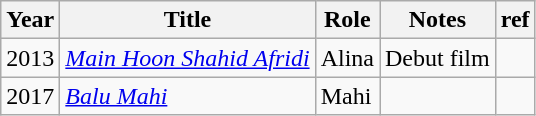<table class="wikitable sortable">
<tr style="text-aligin:center;">
<th>Year</th>
<th>Title</th>
<th>Role</th>
<th>Notes</th>
<th>ref</th>
</tr>
<tr>
<td>2013</td>
<td><em><a href='#'>Main Hoon Shahid Afridi</a></em></td>
<td>Alina</td>
<td>Debut film</td>
<td></td>
</tr>
<tr>
<td>2017</td>
<td><em><a href='#'>Balu Mahi</a></em></td>
<td>Mahi</td>
<td></td>
<td></td>
</tr>
</table>
